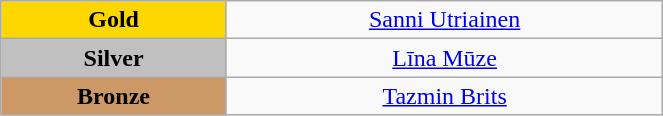<table class="wikitable" style="text-align:center; " width="35%">
<tr>
<td bgcolor="gold"><strong>Gold</strong></td>
<td><a href='#'>Sanni Utriainen</a><br>  <small><em></em></small></td>
</tr>
<tr>
<td bgcolor="silver"><strong>Silver</strong></td>
<td><a href='#'>Līna Mūze</a><br>  <small><em></em></small></td>
</tr>
<tr>
<td bgcolor="CC9966"><strong>Bronze</strong></td>
<td><a href='#'>Tazmin Brits</a><br>  <small><em></em></small></td>
</tr>
</table>
